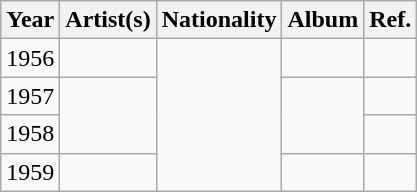<table class="wikitable sortable">
<tr>
<th>Year</th>
<th>Artist(s)</th>
<th>Nationality</th>
<th>Album</th>
<th class=unsortable>Ref.</th>
</tr>
<tr>
<td style="text-align:center;">1956</td>
<td></td>
<td rowspan="4"></td>
<td></td>
<td style="text-align:center;"></td>
</tr>
<tr>
<td style="text-align:center;">1957</td>
<td rowspan="2"></td>
<td rowspan="2"><em></em></td>
<td style="text-align:center;"></td>
</tr>
<tr>
<td style="text-align:center;">1958</td>
<td style="text-align:center;"></td>
</tr>
<tr>
<td style="text-align:center;">1959</td>
<td></td>
<td></td>
<td style="text-align:center;"></td>
</tr>
</table>
